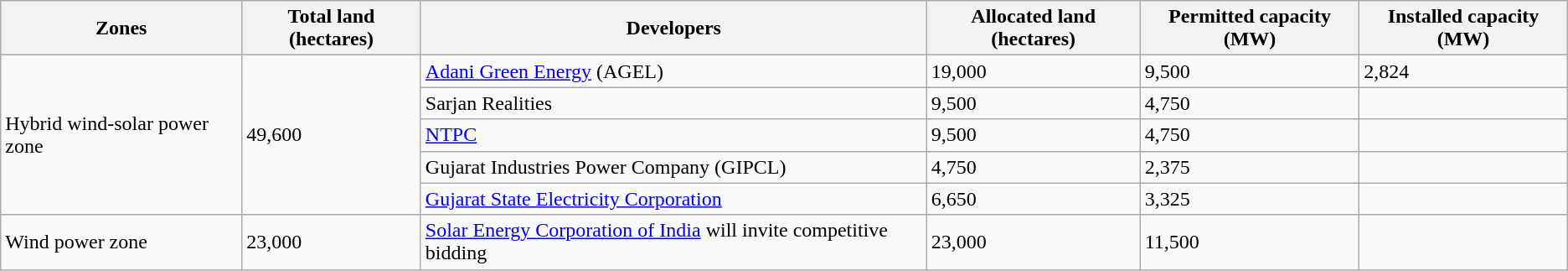<table class="wikitable">
<tr>
<th>Zones</th>
<th>Total land (hectares)</th>
<th>Developers</th>
<th>Allocated land (hectares)</th>
<th>Permitted capacity (MW)</th>
<th>Installed capacity (MW)</th>
</tr>
<tr>
<td rowspan="5">Hybrid wind-solar power zone</td>
<td rowspan="5">49,600</td>
<td><a href='#'>Adani Green Energy</a> (AGEL)</td>
<td>19,000</td>
<td>9,500</td>
<td>2,824</td>
</tr>
<tr>
<td>Sarjan Realities</td>
<td>9,500</td>
<td>4,750</td>
<td></td>
</tr>
<tr>
<td><a href='#'>NTPC</a></td>
<td>9,500</td>
<td>4,750</td>
<td></td>
</tr>
<tr>
<td>Gujarat Industries Power Company (GIPCL)</td>
<td>4,750</td>
<td>2,375</td>
<td></td>
</tr>
<tr>
<td><a href='#'>Gujarat State Electricity Corporation</a></td>
<td>6,650</td>
<td>3,325</td>
<td></td>
</tr>
<tr>
<td>Wind power zone</td>
<td>23,000</td>
<td><a href='#'>Solar Energy Corporation of India</a> will invite competitive bidding</td>
<td>23,000</td>
<td>11,500</td>
<td></td>
</tr>
</table>
